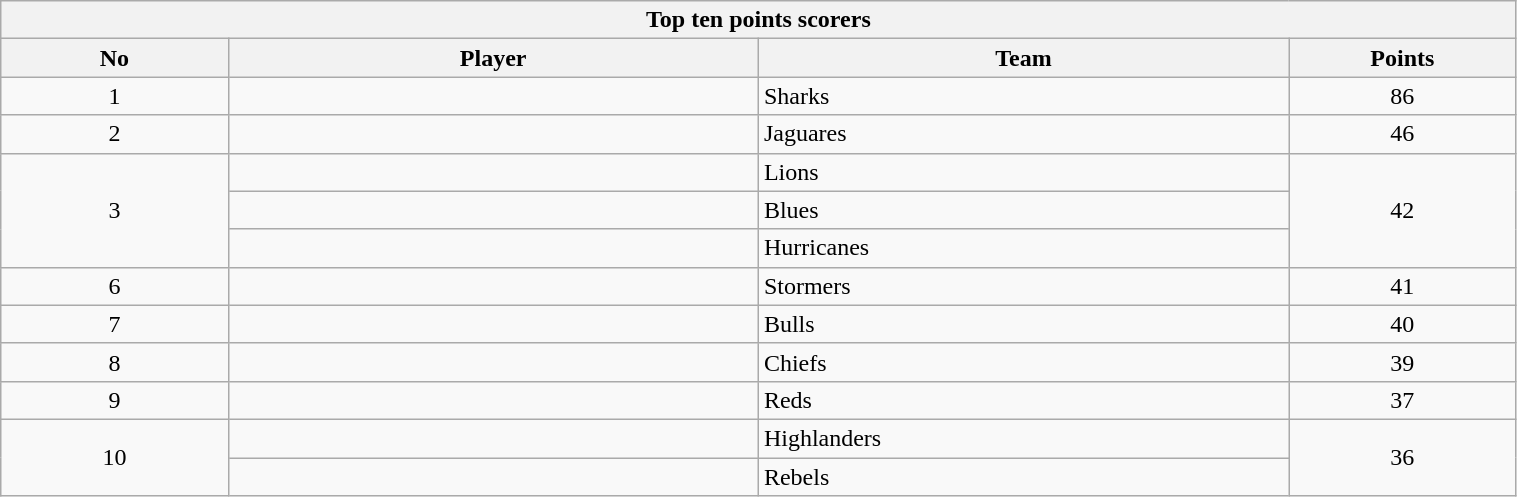<table class="wikitable collapsible sortable" style="text-align:left; font-size:100%; width:80%;">
<tr>
<th colspan="100%">Top ten points scorers</th>
</tr>
<tr>
<th style="width:15%;">No</th>
<th style="width:35%;">Player</th>
<th style="width:35%;">Team</th>
<th style="width:15%;">Points<br></th>
</tr>
<tr>
<td style="text-align:center;">1</td>
<td> </td>
<td>Sharks</td>
<td style="text-align:center;">86</td>
</tr>
<tr>
<td style="text-align:center;">2</td>
<td> </td>
<td>Jaguares</td>
<td style="text-align:center;">46</td>
</tr>
<tr>
<td rowspan="3" style="text-align:center;">3</td>
<td> </td>
<td>Lions</td>
<td rowspan="3" style="text-align:center;">42</td>
</tr>
<tr>
<td> </td>
<td>Blues</td>
</tr>
<tr>
<td> </td>
<td>Hurricanes</td>
</tr>
<tr>
<td style="text-align:center;">6</td>
<td> </td>
<td>Stormers</td>
<td style="text-align:center;">41</td>
</tr>
<tr>
<td style="text-align:center;">7</td>
<td> </td>
<td>Bulls</td>
<td style="text-align:center;">40</td>
</tr>
<tr>
<td style="text-align:center;">8</td>
<td> </td>
<td>Chiefs</td>
<td style="text-align:center;">39</td>
</tr>
<tr>
<td style="text-align:center;">9</td>
<td> </td>
<td>Reds</td>
<td style="text-align:center;">37</td>
</tr>
<tr>
<td rowspan="2" style="text-align:center;">10</td>
<td> </td>
<td>Highlanders</td>
<td rowspan="2" style="text-align:center;">36</td>
</tr>
<tr>
<td> </td>
<td>Rebels</td>
</tr>
</table>
